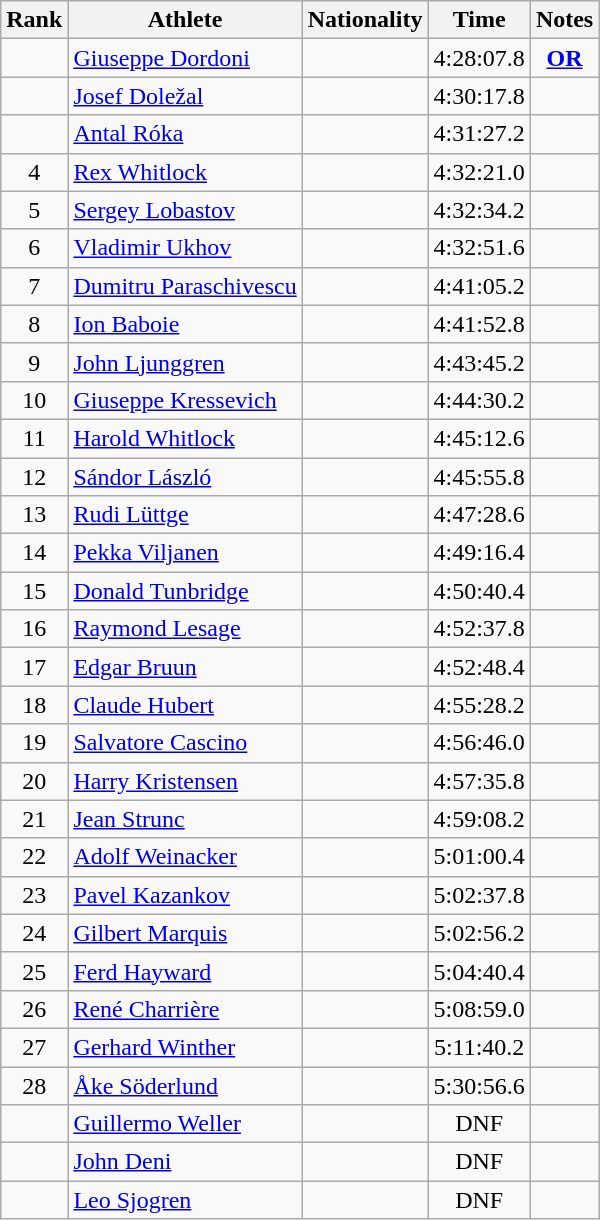<table class="wikitable sortable" style="text-align:center">
<tr>
<th>Rank</th>
<th>Athlete</th>
<th>Nationality</th>
<th>Time</th>
<th>Notes</th>
</tr>
<tr>
<td></td>
<td align=left><a href='#'>Giuseppe Dordoni</a></td>
<td align=left></td>
<td>4:28:07.8</td>
<td><strong><a href='#'>OR</a></strong></td>
</tr>
<tr>
<td></td>
<td align=left><a href='#'>Josef Doležal</a></td>
<td align=left></td>
<td>4:30:17.8</td>
<td></td>
</tr>
<tr>
<td></td>
<td align=left><a href='#'>Antal Róka</a></td>
<td align=left></td>
<td>4:31:27.2</td>
<td></td>
</tr>
<tr>
<td>4</td>
<td align=left><a href='#'>Rex Whitlock</a></td>
<td align=left></td>
<td>4:32:21.0</td>
<td></td>
</tr>
<tr>
<td>5</td>
<td align=left><a href='#'>Sergey Lobastov</a></td>
<td align=left></td>
<td>4:32:34.2</td>
<td></td>
</tr>
<tr>
<td>6</td>
<td align=left><a href='#'>Vladimir Ukhov</a></td>
<td align=left></td>
<td>4:32:51.6</td>
<td></td>
</tr>
<tr>
<td>7</td>
<td align=left><a href='#'>Dumitru Paraschivescu</a></td>
<td align=left></td>
<td>4:41:05.2</td>
<td></td>
</tr>
<tr>
<td>8</td>
<td align=left><a href='#'>Ion Baboie</a></td>
<td align=left></td>
<td>4:41:52.8</td>
<td></td>
</tr>
<tr>
<td>9</td>
<td align=left><a href='#'>John Ljunggren</a></td>
<td align=left></td>
<td>4:43:45.2</td>
<td></td>
</tr>
<tr>
<td>10</td>
<td align=left><a href='#'>Giuseppe Kressevich</a></td>
<td align=left></td>
<td>4:44:30.2</td>
<td></td>
</tr>
<tr>
<td>11</td>
<td align=left><a href='#'>Harold Whitlock</a></td>
<td align=left></td>
<td>4:45:12.6</td>
<td></td>
</tr>
<tr>
<td>12</td>
<td align=left><a href='#'>Sándor László</a></td>
<td align=left></td>
<td>4:45:55.8</td>
<td></td>
</tr>
<tr>
<td>13</td>
<td align=left><a href='#'>Rudi Lüttge</a></td>
<td align=left></td>
<td>4:47:28.6</td>
<td></td>
</tr>
<tr>
<td>14</td>
<td align=left><a href='#'>Pekka Viljanen</a></td>
<td align=left></td>
<td>4:49:16.4</td>
<td></td>
</tr>
<tr>
<td>15</td>
<td align=left><a href='#'>Donald Tunbridge</a></td>
<td align=left></td>
<td>4:50:40.4</td>
<td></td>
</tr>
<tr>
<td>16</td>
<td align=left><a href='#'>Raymond Lesage</a></td>
<td align=left></td>
<td>4:52:37.8</td>
<td></td>
</tr>
<tr>
<td>17</td>
<td align=left><a href='#'>Edgar Bruun</a></td>
<td align=left></td>
<td>4:52:48.4</td>
<td></td>
</tr>
<tr>
<td>18</td>
<td align=left><a href='#'>Claude Hubert</a></td>
<td align=left></td>
<td>4:55:28.2</td>
<td></td>
</tr>
<tr>
<td>19</td>
<td align=left><a href='#'>Salvatore Cascino</a></td>
<td align=left></td>
<td>4:56:46.0</td>
<td></td>
</tr>
<tr>
<td>20</td>
<td align=left><a href='#'>Harry Kristensen</a></td>
<td align=left></td>
<td>4:57:35.8</td>
<td></td>
</tr>
<tr>
<td>21</td>
<td align=left><a href='#'>Jean Strunc</a></td>
<td align=left></td>
<td>4:59:08.2</td>
<td></td>
</tr>
<tr>
<td>22</td>
<td align=left><a href='#'>Adolf Weinacker</a></td>
<td align=left></td>
<td>5:01:00.4</td>
<td></td>
</tr>
<tr>
<td>23</td>
<td align=left><a href='#'>Pavel Kazankov</a></td>
<td align=left></td>
<td>5:02:37.8</td>
<td></td>
</tr>
<tr>
<td>24</td>
<td align=left><a href='#'>Gilbert Marquis</a></td>
<td align=left></td>
<td>5:02:56.2</td>
<td></td>
</tr>
<tr>
<td>25</td>
<td align=left><a href='#'>Ferd Hayward</a></td>
<td align=left></td>
<td>5:04:40.4</td>
<td></td>
</tr>
<tr>
<td>26</td>
<td align=left><a href='#'>René Charrière</a></td>
<td align=left></td>
<td>5:08:59.0</td>
<td></td>
</tr>
<tr>
<td>27</td>
<td align=left><a href='#'>Gerhard Winther</a></td>
<td align=left></td>
<td>5:11:40.2</td>
<td></td>
</tr>
<tr>
<td>28</td>
<td align=left><a href='#'>Åke Söderlund</a></td>
<td align=left></td>
<td>5:30:56.6</td>
<td></td>
</tr>
<tr>
<td></td>
<td align=left><a href='#'>Guillermo Weller</a></td>
<td align=left></td>
<td>DNF</td>
<td></td>
</tr>
<tr>
<td></td>
<td align=left><a href='#'>John Deni</a></td>
<td align=left></td>
<td>DNF</td>
<td></td>
</tr>
<tr>
<td></td>
<td align=left><a href='#'>Leo Sjogren</a></td>
<td align=left></td>
<td>DNF</td>
<td></td>
</tr>
</table>
